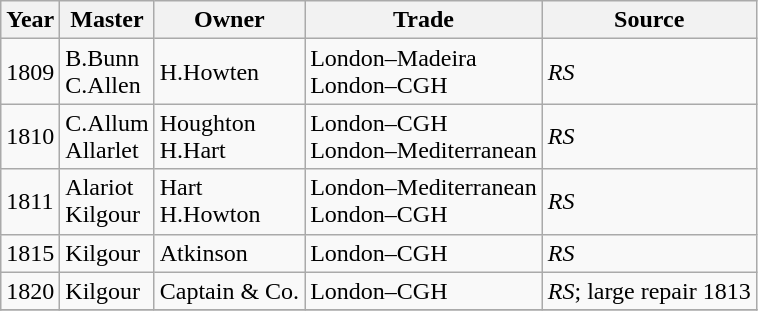<table class="sortable wikitable">
<tr>
<th>Year</th>
<th>Master</th>
<th>Owner</th>
<th>Trade</th>
<th>Source</th>
</tr>
<tr>
<td>1809</td>
<td>B.Bunn<br>C.Allen</td>
<td>H.Howten</td>
<td>London–Madeira<br>London–CGH</td>
<td><em>RS</em></td>
</tr>
<tr>
<td>1810</td>
<td>C.Allum<br>Allarlet</td>
<td>Houghton<br>H.Hart</td>
<td>London–CGH<br>London–Mediterranean</td>
<td><em>RS</em></td>
</tr>
<tr>
<td>1811</td>
<td>Alariot<br>Kilgour</td>
<td>Hart<br>H.Howton</td>
<td>London–Mediterranean<br>London–CGH</td>
<td><em>RS</em></td>
</tr>
<tr>
<td>1815</td>
<td>Kilgour</td>
<td>Atkinson</td>
<td>London–CGH</td>
<td><em>RS</em></td>
</tr>
<tr>
<td>1820</td>
<td>Kilgour</td>
<td>Captain & Co.</td>
<td>London–CGH</td>
<td><em>RS</em>; large repair 1813</td>
</tr>
<tr>
</tr>
</table>
